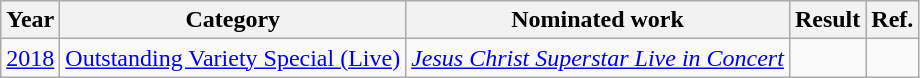<table class="wikitable plainrowheaders" style="text-align:center;">
<tr>
<th>Year</th>
<th>Category</th>
<th>Nominated work</th>
<th>Result</th>
<th>Ref.</th>
</tr>
<tr>
<td><a href='#'>2018</a></td>
<td><a href='#'>Outstanding Variety Special (Live)</a></td>
<td><em><a href='#'>Jesus Christ Superstar Live in Concert</a></em> </td>
<td></td>
<td></td>
</tr>
</table>
